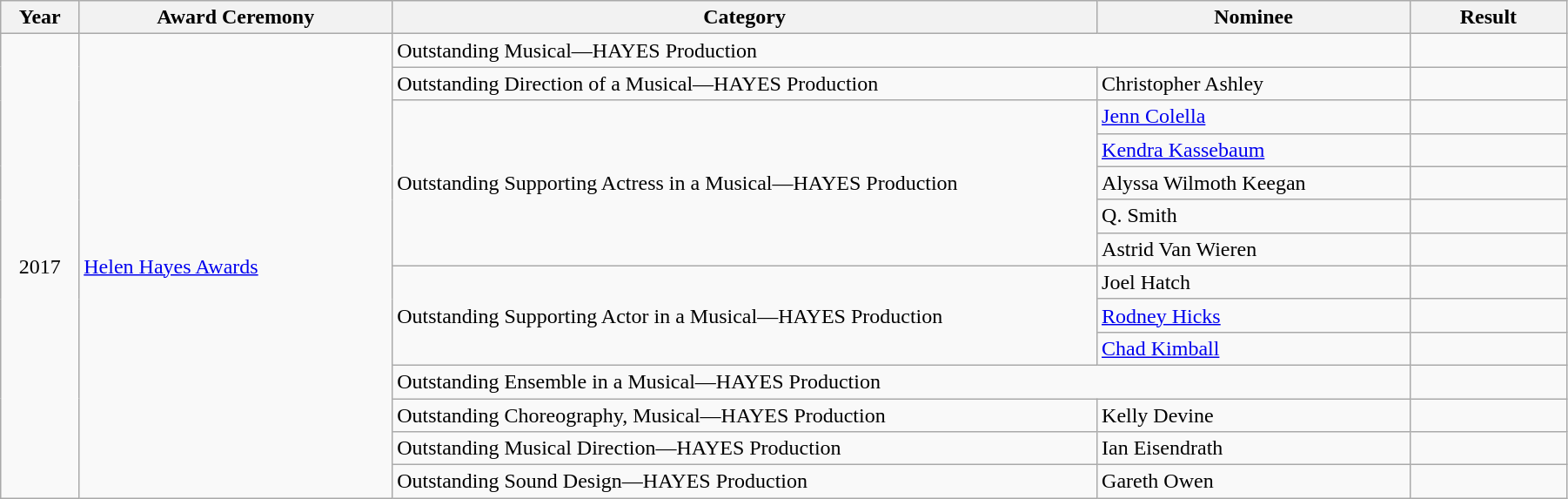<table class="wikitable" width="95%">
<tr>
<th width="5%">Year</th>
<th width="20%">Award Ceremony</th>
<th width="45%">Category</th>
<th width="20%">Nominee</th>
<th width="10%">Result</th>
</tr>
<tr>
<td rowspan="14" align="center">2017</td>
<td rowspan="14"><a href='#'>Helen Hayes Awards</a></td>
<td rowspan="1" colspan="2">Outstanding Musical—HAYES Production</td>
<td></td>
</tr>
<tr>
<td rowspan="1">Outstanding Direction of a Musical—HAYES Production</td>
<td rowspan="1">Christopher Ashley</td>
<td></td>
</tr>
<tr>
<td rowspan="5">Outstanding Supporting Actress in a Musical—HAYES Production</td>
<td rowspan="1"><a href='#'>Jenn Colella</a></td>
<td></td>
</tr>
<tr>
<td rowspan="1"><a href='#'>Kendra Kassebaum</a></td>
<td></td>
</tr>
<tr>
<td rowspan="1">Alyssa Wilmoth Keegan</td>
<td></td>
</tr>
<tr>
<td rowspan="1">Q. Smith</td>
<td></td>
</tr>
<tr>
<td rowspan="1">Astrid Van Wieren</td>
<td></td>
</tr>
<tr>
<td rowspan="3">Outstanding Supporting Actor in a Musical—HAYES Production</td>
<td rowspan="1">Joel Hatch</td>
<td></td>
</tr>
<tr>
<td rowspan="1"><a href='#'>Rodney Hicks</a></td>
<td></td>
</tr>
<tr>
<td rowspan="1"><a href='#'>Chad Kimball</a></td>
<td></td>
</tr>
<tr>
<td rowspan="1" colspan="2">Outstanding Ensemble in a Musical—HAYES Production</td>
<td></td>
</tr>
<tr>
<td rowspan="1">Outstanding Choreography, Musical—HAYES Production</td>
<td rowspan="1">Kelly Devine</td>
<td></td>
</tr>
<tr>
<td rowspan="1">Outstanding Musical Direction—HAYES Production</td>
<td rowspan="1">Ian Eisendrath</td>
<td></td>
</tr>
<tr>
<td rowspan="1">Outstanding Sound Design—HAYES Production</td>
<td rowspan="1">Gareth Owen</td>
<td></td>
</tr>
</table>
